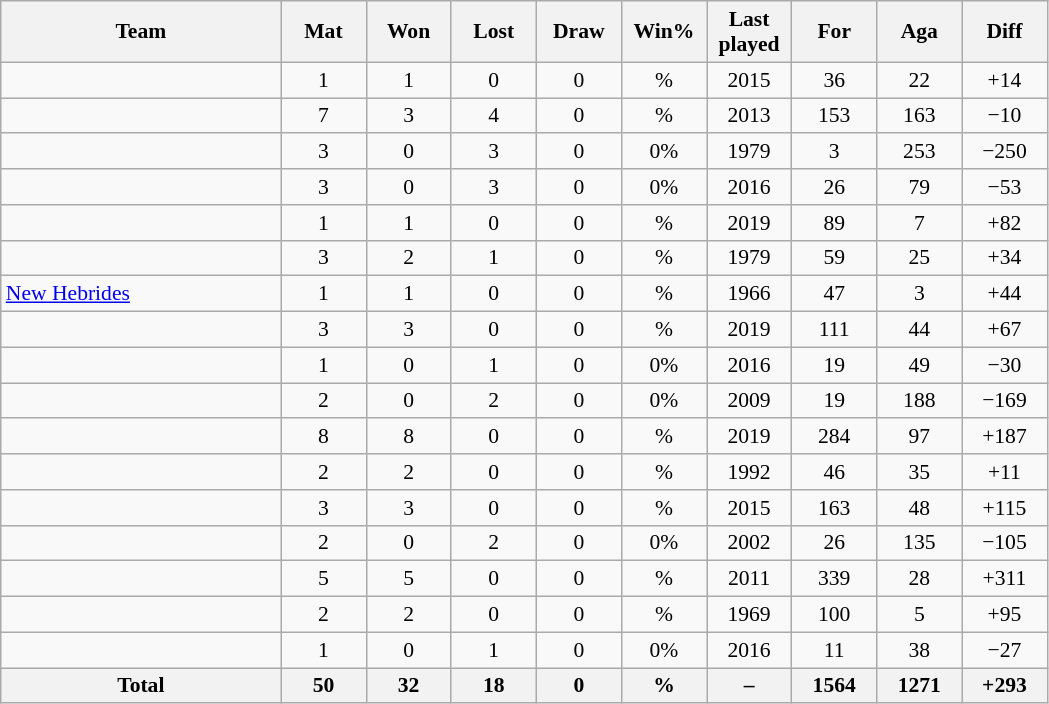<table class="wikitable sortable" style="font-size:90%">
<tr>
<th style="width:180px;">Team</th>
<th style="width:50px;">Mat</th>
<th style="width:50px;">Won</th>
<th style="width:50px;">Lost</th>
<th style="width:50px;">Draw</th>
<th style="width:50px;">Win%</th>
<th style="width:50px;">Last played</th>
<th style="width:50px;">For</th>
<th style="width:50px;">Aga</th>
<th style="width:50px;">Diff</th>
</tr>
<tr style="text-align:center">
<td style="text-align:left"></td>
<td>1</td>
<td>1</td>
<td>0</td>
<td>0</td>
<td>%</td>
<td>2015</td>
<td>36</td>
<td>22</td>
<td>+14</td>
</tr>
<tr style="text-align:center">
<td style="text-align:left"></td>
<td>7</td>
<td>3</td>
<td>4</td>
<td>0</td>
<td>%</td>
<td>2013</td>
<td>153</td>
<td>163</td>
<td>−10</td>
</tr>
<tr style="text-align:center">
<td style="text-align:left"></td>
<td>3</td>
<td>0</td>
<td>3</td>
<td>0</td>
<td>0%</td>
<td>1979</td>
<td>3</td>
<td>253</td>
<td>−250</td>
</tr>
<tr style="text-align:center">
<td style="text-align:left"></td>
<td>3</td>
<td>0</td>
<td>3</td>
<td>0</td>
<td>0%</td>
<td>2016</td>
<td>26</td>
<td>79</td>
<td>−53</td>
</tr>
<tr style="text-align:center">
<td style="text-align:left"></td>
<td>1</td>
<td>1</td>
<td>0</td>
<td>0</td>
<td>%</td>
<td>2019</td>
<td>89</td>
<td>7</td>
<td>+82</td>
</tr>
<tr style="text-align:center">
<td style="text-align:left"></td>
<td>3</td>
<td>2</td>
<td>1</td>
<td>0</td>
<td>%</td>
<td>1979</td>
<td>59</td>
<td>25</td>
<td>+34</td>
</tr>
<tr style="text-align:center">
<td style="text-align:left"> <a href='#'>New Hebrides</a></td>
<td>1</td>
<td>1</td>
<td>0</td>
<td>0</td>
<td>%</td>
<td>1966</td>
<td>47</td>
<td>3</td>
<td>+44</td>
</tr>
<tr style="text-align:center">
<td style="text-align:left"></td>
<td>3</td>
<td>3</td>
<td>0</td>
<td>0</td>
<td>%</td>
<td>2019</td>
<td>111</td>
<td>44</td>
<td>+67</td>
</tr>
<tr style="text-align:center">
<td style="text-align:left"></td>
<td>1</td>
<td>0</td>
<td>1</td>
<td>0</td>
<td>0%</td>
<td>2016</td>
<td>19</td>
<td>49</td>
<td>−30</td>
</tr>
<tr style="text-align:center">
<td style="text-align:left"></td>
<td>2</td>
<td>0</td>
<td>2</td>
<td>0</td>
<td>0%</td>
<td>2009</td>
<td>19</td>
<td>188</td>
<td>−169</td>
</tr>
<tr style="text-align:center">
<td style="text-align:left"></td>
<td>8</td>
<td>8</td>
<td>0</td>
<td>0</td>
<td>%</td>
<td>2019</td>
<td>284</td>
<td>97</td>
<td>+187</td>
</tr>
<tr style="text-align:center">
<td style="text-align:left"></td>
<td>2</td>
<td>2</td>
<td>0</td>
<td>0</td>
<td>%</td>
<td>1992</td>
<td>46</td>
<td>35</td>
<td>+11</td>
</tr>
<tr style="text-align:center">
<td style="text-align:left"></td>
<td>3</td>
<td>3</td>
<td>0</td>
<td>0</td>
<td>%</td>
<td>2015</td>
<td>163</td>
<td>48</td>
<td>+115</td>
</tr>
<tr style="text-align:center">
<td style="text-align:left"></td>
<td>2</td>
<td>0</td>
<td>2</td>
<td>0</td>
<td>0%</td>
<td>2002</td>
<td>26</td>
<td>135</td>
<td>−105</td>
</tr>
<tr style="text-align:center">
<td style="text-align:left"></td>
<td>5</td>
<td>5</td>
<td>0</td>
<td>0</td>
<td>%</td>
<td>2011</td>
<td>339</td>
<td>28</td>
<td>+311</td>
</tr>
<tr style="text-align:center">
<td style="text-align:left"></td>
<td>2</td>
<td>2</td>
<td>0</td>
<td>0</td>
<td>%</td>
<td>1969</td>
<td>100</td>
<td>5</td>
<td>+95</td>
</tr>
<tr style="text-align:center">
<td style="text-align:left"></td>
<td>1</td>
<td>0</td>
<td>1</td>
<td>0</td>
<td>0%</td>
<td>2016</td>
<td>11</td>
<td>38</td>
<td>−27</td>
</tr>
<tr style="text-align:center"class="sortbottom">
<th>Total</th>
<th><strong>50</strong></th>
<th><strong>32</strong></th>
<th><strong>18</strong></th>
<th><strong>0</strong></th>
<th><strong>%</strong></th>
<th>–</th>
<th><strong>1564</strong></th>
<th><strong>1271</strong></th>
<th><strong>+293</strong></th>
</tr>
</table>
